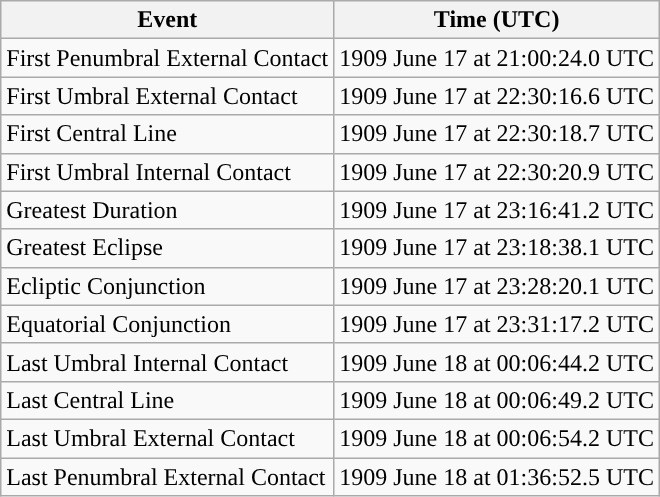<table class="wikitable">
<tr>
<th>Event</th>
<th>Time (UTC)</th>
</tr>
<tr>
<td>First Penumbral External Contact</td>
<td>1909 June 17 at 21:00:24.0 UTC</td>
</tr>
<tr>
<td>First Umbral External Contact</td>
<td>1909 June 17 at 22:30:16.6 UTC</td>
</tr>
<tr>
<td>First Central Line</td>
<td>1909 June 17 at 22:30:18.7 UTC</td>
</tr>
<tr>
<td>First Umbral Internal Contact</td>
<td>1909 June 17 at 22:30:20.9 UTC</td>
</tr>
<tr>
<td>Greatest Duration</td>
<td>1909 June 17 at 23:16:41.2 UTC</td>
</tr>
<tr>
<td>Greatest Eclipse</td>
<td>1909 June 17 at 23:18:38.1 UTC</td>
</tr>
<tr>
<td>Ecliptic Conjunction</td>
<td>1909 June 17 at 23:28:20.1 UTC</td>
</tr>
<tr>
<td>Equatorial Conjunction</td>
<td>1909 June 17 at 23:31:17.2 UTC</td>
</tr>
<tr>
<td>Last Umbral Internal Contact</td>
<td>1909 June 18 at 00:06:44.2 UTC</td>
</tr>
<tr>
<td>Last Central Line</td>
<td>1909 June 18 at 00:06:49.2 UTC</td>
</tr>
<tr>
<td>Last Umbral External Contact</td>
<td>1909 June 18 at 00:06:54.2 UTC</td>
</tr>
<tr>
<td>Last Penumbral External Contact</td>
<td>1909 June 18 at 01:36:52.5 UTC</td>
</tr>
</table>
